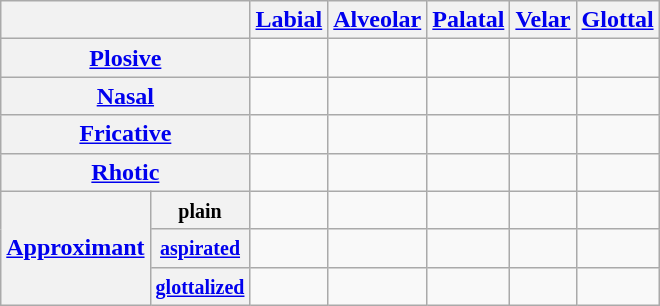<table class="wikitable" style="text-align:center">
<tr>
<th colspan="2"></th>
<th><a href='#'>Labial</a></th>
<th><a href='#'>Alveolar</a></th>
<th><a href='#'>Palatal</a></th>
<th><a href='#'>Velar</a></th>
<th><a href='#'>Glottal</a></th>
</tr>
<tr>
<th colspan="2"><a href='#'>Plosive</a></th>
<td></td>
<td></td>
<td></td>
<td></td>
<td></td>
</tr>
<tr>
<th colspan="2"><a href='#'>Nasal</a></th>
<td></td>
<td></td>
<td></td>
<td></td>
<td></td>
</tr>
<tr>
<th colspan="2"><a href='#'>Fricative</a></th>
<td></td>
<td></td>
<td></td>
<td></td>
<td></td>
</tr>
<tr>
<th colspan="2"><a href='#'>Rhotic</a></th>
<td></td>
<td></td>
<td></td>
<td></td>
<td></td>
</tr>
<tr>
<th rowspan="3"><a href='#'>Approximant</a></th>
<th><small>plain</small></th>
<td></td>
<td></td>
<td></td>
<td></td>
<td></td>
</tr>
<tr>
<th><small><a href='#'>aspirated</a></small></th>
<td></td>
<td></td>
<td></td>
<td></td>
<td></td>
</tr>
<tr>
<th><small><a href='#'>glottalized</a></small></th>
<td></td>
<td></td>
<td></td>
<td></td>
<td></td>
</tr>
</table>
